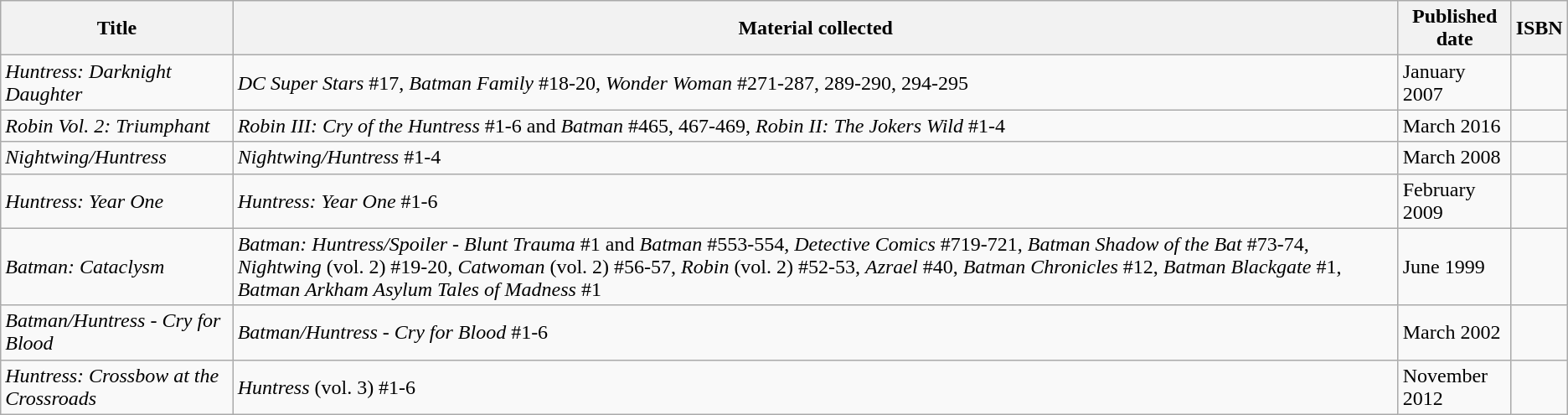<table class="wikitable">
<tr>
<th>Title</th>
<th>Material collected</th>
<th>Published date</th>
<th>ISBN</th>
</tr>
<tr>
<td><em>Huntress: Darknight Daughter</em></td>
<td><em>DC Super Stars</em> #17, <em>Batman Family</em> #18-20, <em>Wonder Woman</em> #271-287, 289-290, 294-295</td>
<td>January 2007</td>
<td></td>
</tr>
<tr>
<td><em>Robin Vol. 2: Triumphant</em></td>
<td><em>Robin III: Cry of the Huntress</em> #1-6 and <em>Batman</em> #465, 467-469, <em>Robin II: The Jokers Wild</em> #1-4</td>
<td>March 2016</td>
<td></td>
</tr>
<tr>
<td><em>Nightwing/Huntress</em></td>
<td><em>Nightwing/Huntress</em> #1-4</td>
<td>March 2008</td>
<td></td>
</tr>
<tr>
<td><em>Huntress: Year One</em></td>
<td><em>Huntress: Year One</em> #1-6</td>
<td>February 2009</td>
<td></td>
</tr>
<tr>
<td><em>Batman: Cataclysm</em></td>
<td><em>Batman: Huntress/Spoiler - Blunt Trauma</em> #1 and <em>Batman</em> #553-554, <em>Detective Comics</em> #719-721, <em>Batman Shadow of the Bat</em> #73-74, <em>Nightwing</em> (vol. 2) #19-20, <em>Catwoman</em> (vol. 2) #56-57, <em>Robin</em> (vol. 2) #52-53, <em>Azrael</em> #40, <em>Batman Chronicles</em> #12, <em>Batman Blackgate</em> #1, <em>Batman Arkham Asylum Tales of Madness</em> #1</td>
<td>June 1999</td>
<td></td>
</tr>
<tr>
<td><em>Batman/Huntress - Cry for Blood</em></td>
<td><em>Batman/Huntress - Cry for Blood</em> #1-6</td>
<td>March 2002</td>
<td></td>
</tr>
<tr>
<td><em>Huntress: Crossbow at the Crossroads</em></td>
<td><em>Huntress</em> (vol. 3) #1-6</td>
<td>November 2012</td>
<td></td>
</tr>
</table>
